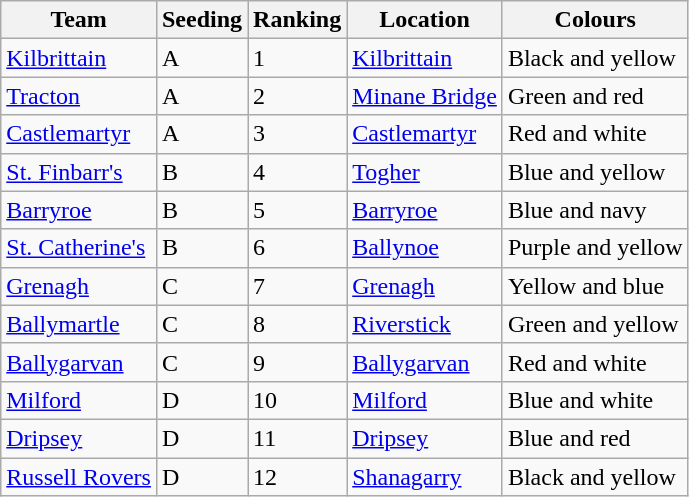<table class="wikitable sortable">
<tr>
<th>Team</th>
<th>Seeding</th>
<th>Ranking</th>
<th>Location</th>
<th>Colours</th>
</tr>
<tr>
<td><a href='#'>Kilbrittain</a></td>
<td>A</td>
<td>1</td>
<td><a href='#'>Kilbrittain</a></td>
<td>Black and yellow</td>
</tr>
<tr>
<td><a href='#'>Tracton</a></td>
<td>A</td>
<td>2</td>
<td><a href='#'>Minane Bridge</a></td>
<td>Green and red</td>
</tr>
<tr>
<td><a href='#'>Castlemartyr</a></td>
<td>A</td>
<td>3</td>
<td><a href='#'>Castlemartyr</a></td>
<td>Red and white</td>
</tr>
<tr>
<td><a href='#'>St. Finbarr's</a></td>
<td>B</td>
<td>4</td>
<td><a href='#'>Togher</a></td>
<td>Blue and yellow</td>
</tr>
<tr>
<td><a href='#'>Barryroe</a></td>
<td>B</td>
<td>5</td>
<td><a href='#'>Barryroe</a></td>
<td>Blue and navy</td>
</tr>
<tr>
<td><a href='#'>St. Catherine's</a></td>
<td>B</td>
<td>6</td>
<td><a href='#'>Ballynoe</a></td>
<td>Purple and yellow</td>
</tr>
<tr>
<td><a href='#'>Grenagh</a></td>
<td>C</td>
<td>7</td>
<td><a href='#'>Grenagh</a></td>
<td>Yellow and blue</td>
</tr>
<tr>
<td><a href='#'>Ballymartle</a></td>
<td>C</td>
<td>8</td>
<td><a href='#'>Riverstick</a></td>
<td>Green and yellow</td>
</tr>
<tr>
<td><a href='#'>Ballygarvan</a></td>
<td>C</td>
<td>9</td>
<td><a href='#'>Ballygarvan</a></td>
<td>Red and white</td>
</tr>
<tr>
<td><a href='#'>Milford</a></td>
<td>D</td>
<td>10</td>
<td><a href='#'>Milford</a></td>
<td>Blue and white</td>
</tr>
<tr>
<td><a href='#'>Dripsey</a></td>
<td>D</td>
<td>11</td>
<td><a href='#'>Dripsey</a></td>
<td>Blue and red</td>
</tr>
<tr>
<td><a href='#'>Russell Rovers</a></td>
<td>D</td>
<td>12</td>
<td><a href='#'>Shanagarry</a></td>
<td>Black and yellow</td>
</tr>
</table>
